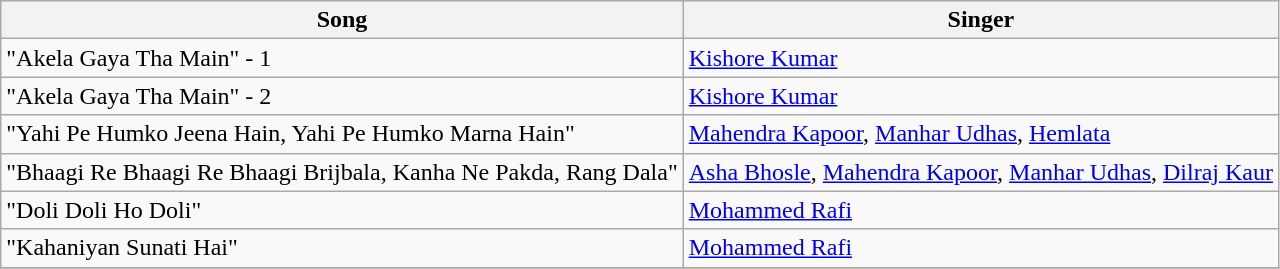<table class=wikitable>
<tr>
<th>Song</th>
<th>Singer</th>
</tr>
<tr>
<td>"Akela Gaya Tha Main" - 1</td>
<td><a href='#'>Kishore Kumar</a></td>
</tr>
<tr>
<td>"Akela Gaya Tha Main" - 2</td>
<td><a href='#'>Kishore Kumar</a></td>
</tr>
<tr>
<td>"Yahi Pe Humko Jeena Hain, Yahi Pe Humko Marna Hain"</td>
<td><a href='#'>Mahendra Kapoor</a>, <a href='#'>Manhar Udhas</a>, <a href='#'>Hemlata</a></td>
</tr>
<tr>
<td>"Bhaagi Re Bhaagi Re Bhaagi Brijbala, Kanha Ne Pakda, Rang Dala"</td>
<td><a href='#'>Asha Bhosle</a>, <a href='#'>Mahendra Kapoor</a>, <a href='#'>Manhar Udhas</a>, <a href='#'>Dilraj Kaur</a></td>
</tr>
<tr>
<td>"Doli Doli Ho Doli"</td>
<td><a href='#'>Mohammed Rafi</a></td>
</tr>
<tr>
<td>"Kahaniyan Sunati Hai"</td>
<td><a href='#'>Mohammed Rafi</a></td>
</tr>
<tr>
</tr>
</table>
